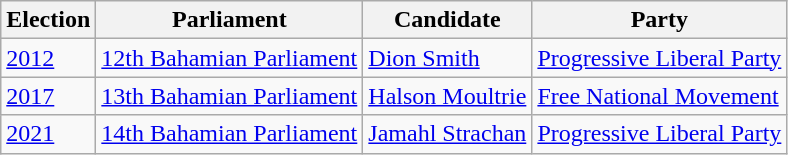<table class="wikitable">
<tr>
<th>Election</th>
<th>Parliament</th>
<th>Candidate</th>
<th>Party</th>
</tr>
<tr>
<td><a href='#'>2012</a></td>
<td><a href='#'>12th Bahamian Parliament</a></td>
<td><a href='#'>Dion Smith</a></td>
<td><a href='#'>Progressive Liberal Party</a></td>
</tr>
<tr>
<td><a href='#'>2017</a></td>
<td><a href='#'>13th Bahamian Parliament</a></td>
<td><a href='#'>Halson Moultrie</a></td>
<td><a href='#'>Free National Movement</a></td>
</tr>
<tr>
<td><a href='#'>2021</a></td>
<td><a href='#'>14th Bahamian Parliament</a></td>
<td><a href='#'>Jamahl Strachan</a></td>
<td><a href='#'>Progressive Liberal Party</a></td>
</tr>
</table>
